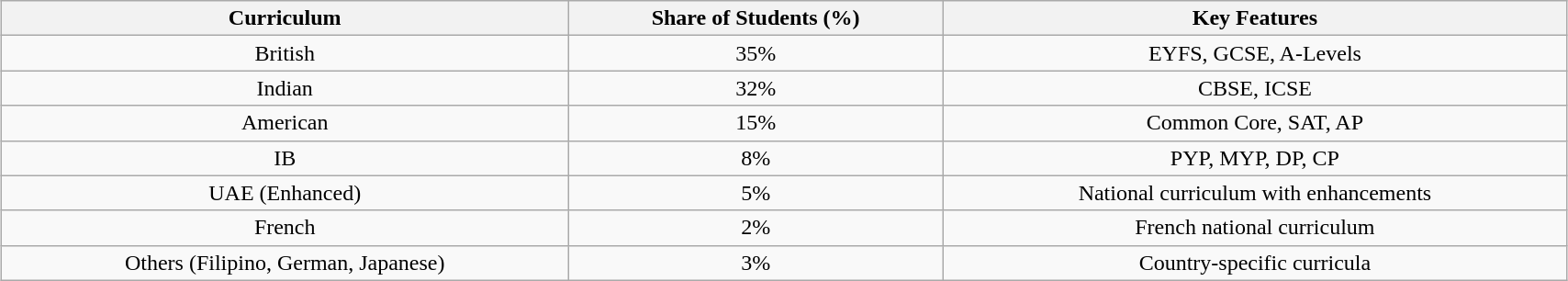<table class="wikitable" style="width:90%; margin:1em auto; text-align:center;">
<tr>
<th>Curriculum</th>
<th>Share of Students (%)</th>
<th>Key Features</th>
</tr>
<tr>
<td>British</td>
<td>35%</td>
<td>EYFS, GCSE, A-Levels</td>
</tr>
<tr>
<td>Indian</td>
<td>32%</td>
<td>CBSE, ICSE</td>
</tr>
<tr>
<td>American</td>
<td>15%</td>
<td>Common Core, SAT, AP</td>
</tr>
<tr>
<td>IB</td>
<td>8%</td>
<td>PYP, MYP, DP, CP</td>
</tr>
<tr>
<td>UAE (Enhanced)</td>
<td>5%</td>
<td>National curriculum with enhancements</td>
</tr>
<tr>
<td>French</td>
<td>2%</td>
<td>French national curriculum</td>
</tr>
<tr>
<td>Others (Filipino, German, Japanese)</td>
<td>3%</td>
<td>Country-specific curricula</td>
</tr>
</table>
